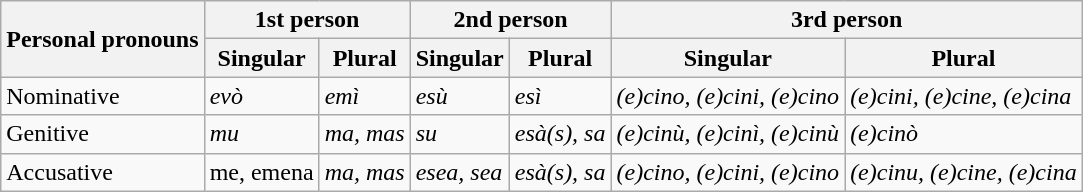<table class="wikitable">
<tr>
<th rowspan="2">Personal pronouns</th>
<th colspan="2">1st person</th>
<th colspan="2">2nd person</th>
<th colspan="2">3rd person</th>
</tr>
<tr>
<th>Singular</th>
<th>Plural</th>
<th>Singular</th>
<th>Plural</th>
<th>Singular</th>
<th>Plural</th>
</tr>
<tr>
<td>Nominative</td>
<td><em>evò</em></td>
<td><em>emì</em></td>
<td><em>esù</em></td>
<td><em>esì</em></td>
<td><em>(e)cino, (e)cini, (e)cino</em></td>
<td><em>(e)cini, (e)cine, (e)cina</em></td>
</tr>
<tr>
<td>Genitive</td>
<td><em>mu</em></td>
<td><em>ma, mas</em></td>
<td><em>su</em></td>
<td><em>esà(s), sa</em></td>
<td><em>(e)cinù, (e)cinì, (e)cinù</em></td>
<td><em>(e)cinò</em></td>
</tr>
<tr>
<td>Accusative</td>
<td>me, emena</td>
<td><em>ma, mas</em></td>
<td><em>esea, sea</em></td>
<td><em>esà(s), sa</em></td>
<td><em>(e)cino, (e)cini, (e)cino</em></td>
<td><em>(e)cinu, (e)cine, (e)cina</em></td>
</tr>
</table>
